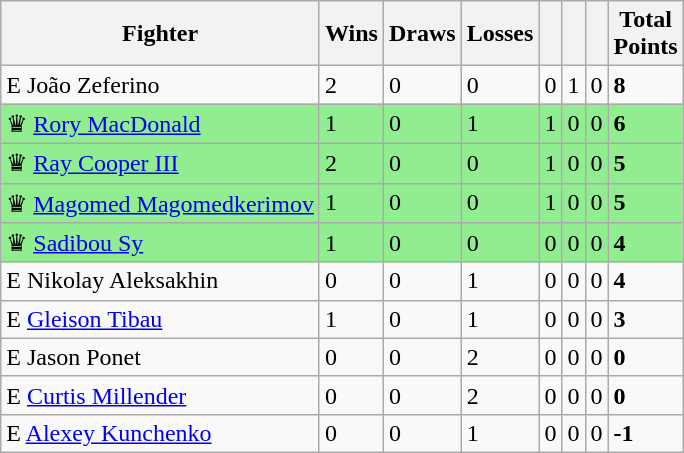<table class="wikitable sortable">
<tr>
<th>Fighter</th>
<th>Wins</th>
<th>Draws</th>
<th>Losses</th>
<th></th>
<th></th>
<th></th>
<th>Total<br> Points</th>
</tr>
<tr>
<td>E  João Zeferino</td>
<td>2</td>
<td>0</td>
<td>0</td>
<td>0</td>
<td>1</td>
<td>0</td>
<td><strong>8</strong></td>
</tr>
<tr style="background:#90EE90;">
<td>♛  <a href='#'>Rory MacDonald</a></td>
<td>1</td>
<td>0</td>
<td>1</td>
<td>1</td>
<td>0</td>
<td>0</td>
<td><strong>6</strong></td>
</tr>
<tr style="background:#90EE90;">
<td>♛  <a href='#'>Ray Cooper III</a></td>
<td>2</td>
<td>0</td>
<td>0</td>
<td>1</td>
<td>0</td>
<td>0</td>
<td><strong>5</strong></td>
</tr>
<tr style="background:#90EE90;">
<td>♛  <a href='#'>Magomed Magomedkerimov</a></td>
<td>1</td>
<td>0</td>
<td>0</td>
<td>1</td>
<td>0</td>
<td>0</td>
<td><strong>5</strong></td>
</tr>
<tr style="background:#90EE90;">
<td>♛  <a href='#'>Sadibou Sy</a></td>
<td>1</td>
<td>0</td>
<td>0</td>
<td>0</td>
<td>0</td>
<td>0</td>
<td><strong>4</strong></td>
</tr>
<tr>
<td>E  Nikolay Aleksakhin</td>
<td>0</td>
<td>0</td>
<td>1</td>
<td>0</td>
<td>0</td>
<td>0</td>
<td><strong>4</strong></td>
</tr>
<tr>
<td>E  <a href='#'>Gleison Tibau</a></td>
<td>1</td>
<td>0</td>
<td>1</td>
<td>0</td>
<td>0</td>
<td>0</td>
<td><strong>3</strong></td>
</tr>
<tr>
<td>E  Jason Ponet</td>
<td>0</td>
<td>0</td>
<td>2</td>
<td>0</td>
<td>0</td>
<td>0</td>
<td><strong>0</strong></td>
</tr>
<tr>
<td>E  <a href='#'>Curtis Millender</a></td>
<td>0</td>
<td>0</td>
<td>2</td>
<td>0</td>
<td>0</td>
<td>0</td>
<td><strong>0</strong></td>
</tr>
<tr>
<td>E  <a href='#'>Alexey Kunchenko</a></td>
<td>0</td>
<td>0</td>
<td>1</td>
<td>0</td>
<td>0</td>
<td>0</td>
<td><strong>-1</strong></td>
</tr>
</table>
